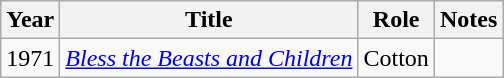<table class="wikitable">
<tr>
<th>Year</th>
<th>Title</th>
<th>Role</th>
<th>Notes</th>
</tr>
<tr>
<td>1971</td>
<td><em><a href='#'>Bless the Beasts and Children</a></em></td>
<td>Cotton</td>
<td></td>
</tr>
</table>
